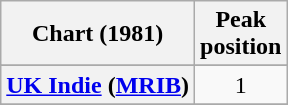<table class="wikitable sortable plainrowheaders" style="text-align:center">
<tr>
<th scope="col">Chart (1981)</th>
<th scope="col">Peak<br>position</th>
</tr>
<tr>
</tr>
<tr>
<th scope="row"><a href='#'>UK Indie</a> (<a href='#'>MRIB</a>)</th>
<td>1</td>
</tr>
<tr>
</tr>
</table>
